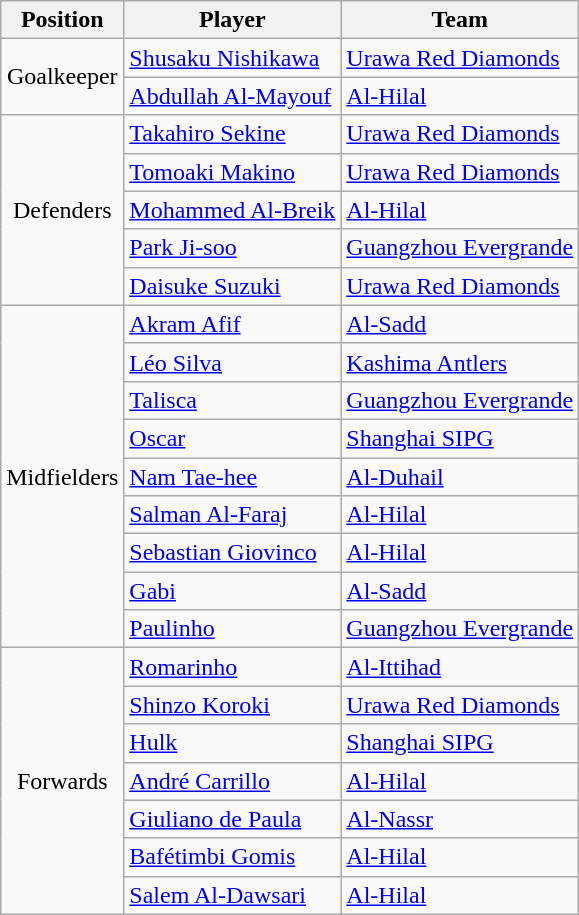<table class="wikitable">
<tr>
<th>Position</th>
<th>Player</th>
<th>Team</th>
</tr>
<tr>
<td rowspan="2" align=center>Goalkeeper</td>
<td> <a href='#'>Shusaku Nishikawa</a></td>
<td> <a href='#'>Urawa Red Diamonds</a></td>
</tr>
<tr>
<td> <a href='#'>Abdullah Al-Mayouf</a></td>
<td> <a href='#'>Al-Hilal</a></td>
</tr>
<tr>
<td align=center rowspan=5>Defenders</td>
<td> <a href='#'>Takahiro Sekine</a></td>
<td> <a href='#'>Urawa Red Diamonds</a></td>
</tr>
<tr>
<td> <a href='#'>Tomoaki Makino</a></td>
<td> <a href='#'>Urawa Red Diamonds</a></td>
</tr>
<tr>
<td> <a href='#'>Mohammed Al-Breik</a></td>
<td> <a href='#'>Al-Hilal</a></td>
</tr>
<tr>
<td> <a href='#'>Park Ji-soo</a></td>
<td> <a href='#'>Guangzhou Evergrande</a></td>
</tr>
<tr>
<td> <a href='#'>Daisuke Suzuki</a></td>
<td> <a href='#'>Urawa Red Diamonds</a></td>
</tr>
<tr>
<td align=center rowspan=9>Midfielders</td>
<td> <a href='#'>Akram Afif</a></td>
<td> <a href='#'>Al-Sadd</a></td>
</tr>
<tr>
<td> <a href='#'>Léo Silva</a></td>
<td> <a href='#'>Kashima Antlers</a></td>
</tr>
<tr>
<td> <a href='#'>Talisca</a></td>
<td> <a href='#'>Guangzhou Evergrande</a></td>
</tr>
<tr>
<td> <a href='#'>Oscar</a></td>
<td> <a href='#'>Shanghai SIPG</a></td>
</tr>
<tr>
<td> <a href='#'>Nam Tae-hee</a></td>
<td> <a href='#'>Al-Duhail</a></td>
</tr>
<tr>
<td> <a href='#'>Salman Al-Faraj</a></td>
<td> <a href='#'>Al-Hilal</a></td>
</tr>
<tr>
<td> <a href='#'>Sebastian Giovinco</a></td>
<td> <a href='#'>Al-Hilal</a></td>
</tr>
<tr>
<td> <a href='#'>Gabi</a></td>
<td> <a href='#'>Al-Sadd</a></td>
</tr>
<tr>
<td> <a href='#'>Paulinho</a></td>
<td> <a href='#'>Guangzhou Evergrande</a></td>
</tr>
<tr>
<td align=center rowspan=7>Forwards</td>
<td> <a href='#'>Romarinho</a></td>
<td> <a href='#'>Al-Ittihad</a></td>
</tr>
<tr>
<td> <a href='#'>Shinzo Koroki</a></td>
<td> <a href='#'>Urawa Red Diamonds</a></td>
</tr>
<tr>
<td> <a href='#'>Hulk</a></td>
<td> <a href='#'>Shanghai SIPG</a></td>
</tr>
<tr>
<td> <a href='#'>André Carrillo</a></td>
<td> <a href='#'>Al-Hilal</a></td>
</tr>
<tr>
<td> <a href='#'>Giuliano de Paula</a></td>
<td> <a href='#'>Al-Nassr</a></td>
</tr>
<tr>
<td> <a href='#'>Bafétimbi Gomis</a></td>
<td> <a href='#'>Al-Hilal</a></td>
</tr>
<tr>
<td> <a href='#'>Salem Al-Dawsari</a></td>
<td> <a href='#'>Al-Hilal</a></td>
</tr>
</table>
